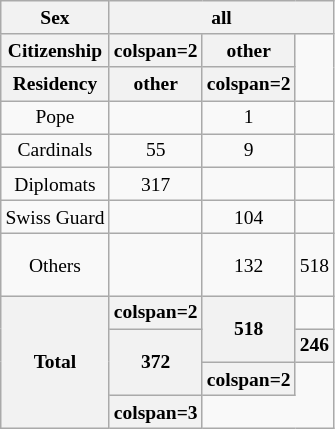<table class=wikitable style="font-size:small; text-align:center">
<tr>
<th>Sex</th>
<th colspan=3>all</th>
</tr>
<tr>
<th>Citizenship</th>
<th>colspan=2 </th>
<th>other</th>
</tr>
<tr>
<th>Residency</th>
<th>other</th>
<th>colspan=2 </th>
</tr>
<tr>
<td>Pope</td>
<td></td>
<td>1</td>
<td></td>
</tr>
<tr>
<td>Cardinals</td>
<td>55</td>
<td>9</td>
<td></td>
</tr>
<tr>
<td>Diplomats</td>
<td>317</td>
<td></td>
<td></td>
</tr>
<tr>
<td>Swiss Guard</td>
<td></td>
<td>104</td>
<td></td>
</tr>
<tr style=line-height:2.7>
<td>Others</td>
<td></td>
<td>132</td>
<td>518</td>
</tr>
<tr>
<th rowspan=4>Total</th>
<th>colspan=2 </th>
<th rowspan=2>518</th>
</tr>
<tr>
<th rowspan=2>372</th>
<th>246</th>
</tr>
<tr>
<th>colspan=2 </th>
</tr>
<tr>
<th>colspan=3 </th>
</tr>
</table>
